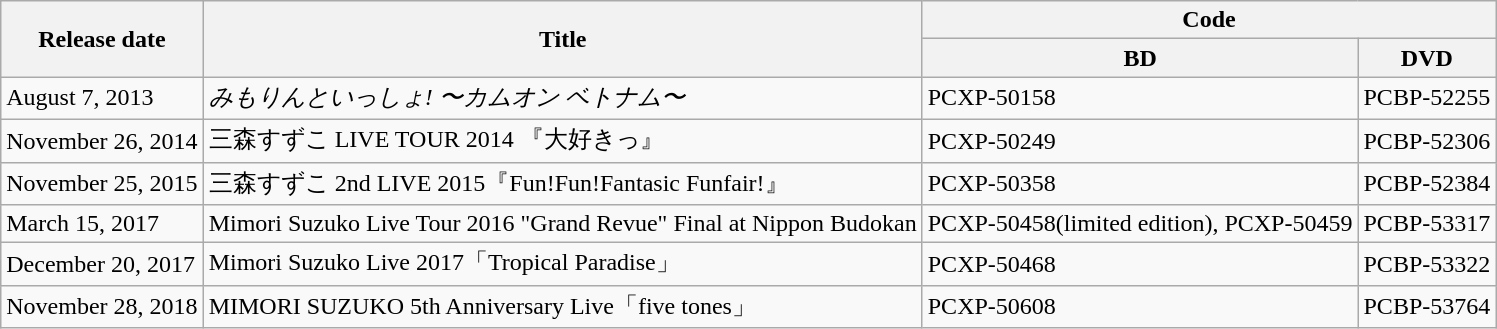<table class="wikitable">
<tr>
<th rowspan="2">Release date</th>
<th rowspan="2">Title</th>
<th colspan="2">Code</th>
</tr>
<tr>
<th>BD</th>
<th>DVD</th>
</tr>
<tr>
<td>August 7, 2013</td>
<td><em>みもりんといっしょ! 〜カムオン ベトナム〜</em></td>
<td>PCXP-50158</td>
<td>PCBP-52255</td>
</tr>
<tr>
<td>November 26, 2014</td>
<td>三森すずこ LIVE TOUR 2014 『大好きっ』<em></td>
<td>PCXP-50249</td>
<td>PCBP-52306</td>
</tr>
<tr>
<td>November 25, 2015</td>
<td></em>三森すずこ 2nd LIVE 2015『Fun!Fun!Fantasic Funfair!』<em></td>
<td>PCXP-50358</td>
<td>PCBP-52384</td>
</tr>
<tr>
<td>March 15, 2017</td>
<td></em>Mimori Suzuko Live Tour 2016 "Grand Revue" Final at Nippon Budokan<em></td>
<td>PCXP-50458(limited edition), PCXP-50459</td>
<td>PCBP-53317</td>
</tr>
<tr>
<td>December 20, 2017</td>
<td></em>Mimori Suzuko Live 2017「Tropical Paradise」<em></td>
<td>PCXP-50468</td>
<td>PCBP-53322</td>
</tr>
<tr>
<td>November 28, 2018</td>
<td></em>MIMORI SUZUKO 5th Anniversary Live「five tones」<em></td>
<td>PCXP-50608</td>
<td>PCBP-53764</td>
</tr>
</table>
